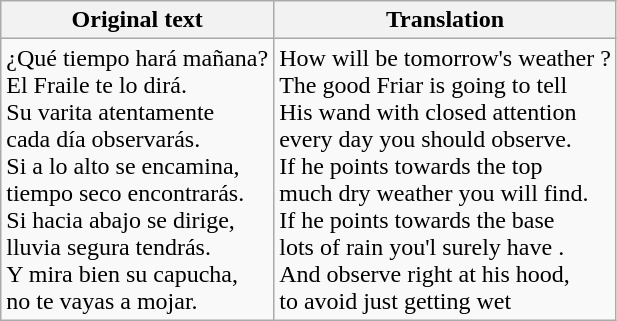<table class="wikitable">
<tr>
<th>Original text</th>
<th>Translation</th>
</tr>
<tr>
<td>¿Qué tiempo hará mañana?<br>El Fraile te lo dirá.<br>Su varita atentamente<br>cada día observarás.<br>Si a lo alto se encamina,<br>tiempo seco encontrarás.<br>Si hacia abajo se dirige,<br>lluvia segura tendrás.<br>Y mira bien su capucha,<br>no te vayas a mojar.</td>
<td>How will be tomorrow's weather ?<br>The good Friar is going to tell<br>His wand with closed attention<br>every day you should observe.<br>If he points towards the top<br>much dry weather you will find.<br>If he points towards the base<br>lots of rain you'l surely have .<br>And observe right at his hood,<br>to avoid just getting wet</td>
</tr>
</table>
